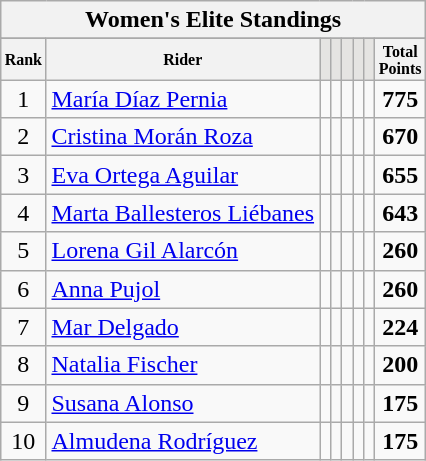<table class="wikitable sortable">
<tr>
<th colspan=27 align="center">Women's Elite Standings</th>
</tr>
<tr>
</tr>
<tr style="font-size:8pt;font-weight:bold">
<th align="center">Rank</th>
<th align="center">Rider</th>
<th class=unsortable style="background:#E5E4E2;"><small></small></th>
<th class=unsortable style="background:#E5E4E2;"><small></small></th>
<th class=unsortable style="background:#E5E4E2;"><small></small></th>
<th class=unsortable style="background:#E5E4E2;"><small></small></th>
<th class=unsortable style="background:#E5E4E2;"><small></small></th>
<th align="center">Total<br>Points</th>
</tr>
<tr>
<td align=center>1</td>
<td> <a href='#'>María Díaz Pernia</a></td>
<td align=center></td>
<td align=center><strong></strong></td>
<td align=center></td>
<td align=center><strong></strong></td>
<td align=center><strong></strong></td>
<td align=center><strong>775</strong></td>
</tr>
<tr>
<td align=center>2</td>
<td> <a href='#'>Cristina Morán Roza</a></td>
<td align=center></td>
<td align=center></td>
<td align=center></td>
<td align=center></td>
<td align=center></td>
<td align=center><strong>670</strong></td>
</tr>
<tr>
<td align=center>3</td>
<td> <a href='#'>Eva Ortega Aguilar</a></td>
<td align=center></td>
<td align=center></td>
<td align=center></td>
<td align=center></td>
<td align=center></td>
<td align=center><strong>655</strong></td>
</tr>
<tr>
<td align=center>4</td>
<td> <a href='#'>Marta Ballesteros Liébanes</a></td>
<td align=center></td>
<td align=center></td>
<td align=center></td>
<td align=center></td>
<td align=center></td>
<td align=center><strong>643</strong></td>
</tr>
<tr>
<td align=center>5</td>
<td> <a href='#'>Lorena Gil Alarcón</a></td>
<td align=center></td>
<td align=center></td>
<td align=center></td>
<td align=center></td>
<td align=center></td>
<td align=center><strong>260</strong></td>
</tr>
<tr>
<td align=center>6</td>
<td> <a href='#'>Anna Pujol</a></td>
<td align=center></td>
<td align=center></td>
<td align=center></td>
<td align=center></td>
<td align=center></td>
<td align=center><strong>260</strong></td>
</tr>
<tr>
<td align=center>7</td>
<td> <a href='#'>Mar Delgado</a></td>
<td align=center></td>
<td align=center></td>
<td align=center></td>
<td align=center></td>
<td align=center></td>
<td align=center><strong>224</strong></td>
</tr>
<tr>
<td align=center>8</td>
<td> <a href='#'>Natalia Fischer</a></td>
<td align=center><strong></strong></td>
<td align=center></td>
<td align=center></td>
<td align=center></td>
<td align=center></td>
<td align=center><strong>200</strong></td>
</tr>
<tr>
<td align=center>9</td>
<td> <a href='#'>Susana Alonso</a></td>
<td align=center></td>
<td align=center></td>
<td align=center></td>
<td align=center></td>
<td align=center></td>
<td align=center><strong>175</strong></td>
</tr>
<tr>
<td align=center>10</td>
<td> <a href='#'>Almudena Rodríguez</a></td>
<td align=center></td>
<td align=center></td>
<td align=center></td>
<td align=center></td>
<td align=center></td>
<td align=center><strong>175</strong></td>
</tr>
</table>
